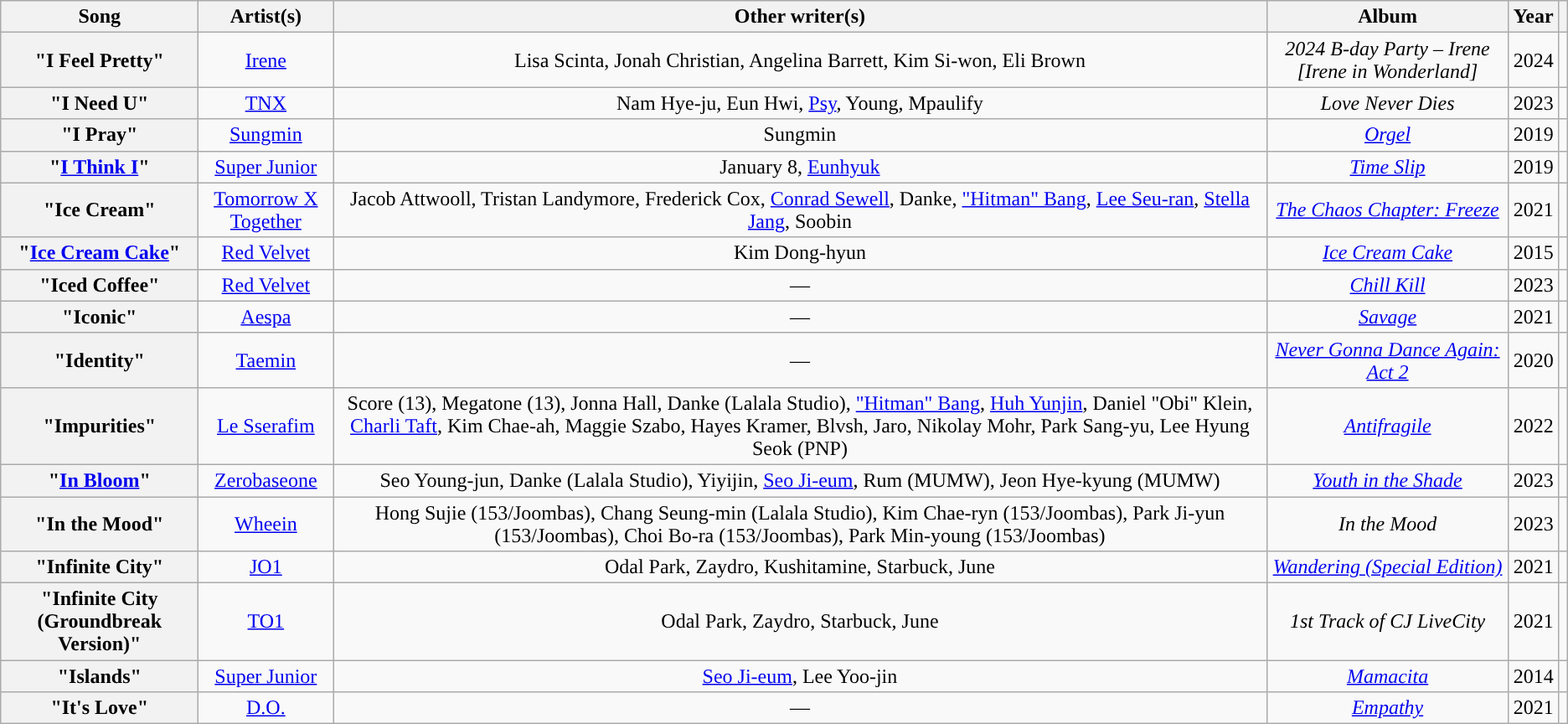<table class="wikitable sortable plainrowheaders" style="text-align:center;">
<tr>
<th scope="col" width="150">Song</th>
<th scope="col" width="100">Artist(s)</th>
<th scope="col" class="unsortable">Other writer(s)</th>
<th scope="col" data-sort-type="text">Album</th>
<th scope="col">Year</th>
<th scope="col" class="unsortable"></th>
</tr>
<tr>
<th scope="row">"I Feel Pretty"</th>
<td><a href='#'>Irene</a></td>
<td>Lisa Scinta, Jonah Christian, Angelina Barrett, Kim Si-won, Eli Brown</td>
<td><em>2024 B-day Party – Irene [Irene in Wonderland]</em></td>
<td>2024</td>
<td style="text-align:center;"></td>
</tr>
<tr>
<th scope="row">"I Need U"</th>
<td><a href='#'>TNX</a></td>
<td>Nam Hye-ju, Eun Hwi, <a href='#'>Psy</a>, Young, Mpaulify</td>
<td><em>Love Never Dies</em></td>
<td>2023</td>
<td style="text-align:center;"></td>
</tr>
<tr>
<th scope="row">"I Pray"</th>
<td><a href='#'>Sungmin</a></td>
<td>Sungmin</td>
<td><em><a href='#'>Orgel</a></em></td>
<td>2019</td>
<td style="text-align:center;"></td>
</tr>
<tr>
<th scope="row">"<a href='#'>I Think I</a>"</th>
<td><a href='#'>Super Junior</a></td>
<td>January 8, <a href='#'>Eunhyuk</a></td>
<td><em><a href='#'>Time Slip</a></em></td>
<td>2019</td>
<td style="text-align:center;"></td>
</tr>
<tr>
<th scope="row">"Ice Cream"</th>
<td><a href='#'>Tomorrow X Together</a></td>
<td>Jacob Attwooll, Tristan Landymore, Frederick Cox, <a href='#'>Conrad Sewell</a>, Danke, <a href='#'>"Hitman" Bang</a>, <a href='#'>Lee Seu-ran</a>, <a href='#'>Stella Jang</a>, Soobin</td>
<td><em><a href='#'>The Chaos Chapter: Freeze</a></em></td>
<td>2021</td>
<td style="text-align:center;"></td>
</tr>
<tr>
<th scope="row">"<a href='#'>Ice Cream Cake</a>"</th>
<td><a href='#'>Red Velvet</a></td>
<td>Kim Dong-hyun</td>
<td><em><a href='#'>Ice Cream Cake</a></em></td>
<td>2015</td>
<td style="text-align:center;"></td>
</tr>
<tr>
<th scope="row">"Iced Coffee"</th>
<td><a href='#'>Red Velvet</a></td>
<td>—</td>
<td><em><a href='#'>Chill Kill</a></em></td>
<td>2023</td>
<td style="text-align:center;"></td>
</tr>
<tr>
<th scope="row">"Iconic"</th>
<td><a href='#'>Aespa</a></td>
<td>—</td>
<td><em><a href='#'>Savage</a></em></td>
<td>2021</td>
<td style="text-align:center;"></td>
</tr>
<tr>
<th scope="row">"Identity"</th>
<td><a href='#'>Taemin</a></td>
<td>—</td>
<td><em><a href='#'>Never Gonna Dance Again: Act 2</a></em></td>
<td>2020</td>
<td style="text-align:center;"></td>
</tr>
<tr>
<th scope="row">"Impurities"</th>
<td><a href='#'>Le Sserafim</a></td>
<td>Score (13), Megatone (13), Jonna Hall, Danke (Lalala Studio), <a href='#'>"Hitman" Bang</a>, <a href='#'>Huh Yunjin</a>, Daniel "Obi" Klein, <a href='#'>Charli Taft</a>, Kim Chae-ah, Maggie Szabo, Hayes Kramer, Blvsh, Jaro, Nikolay Mohr, Park Sang-yu, Lee Hyung Seok (PNP)</td>
<td><em><a href='#'>Antifragile</a></em></td>
<td>2022</td>
<td style="text-align:center;"></td>
</tr>
<tr>
<th scope="row">"<a href='#'>In Bloom</a>"</th>
<td><a href='#'>Zerobaseone</a></td>
<td>Seo Young-jun, Danke (Lalala Studio), Yiyijin, <a href='#'>Seo Ji-eum</a>, Rum (MUMW), Jeon Hye-kyung (MUMW)</td>
<td><em><a href='#'>Youth in the Shade</a></em></td>
<td>2023</td>
<td style="text-align:center;"></td>
</tr>
<tr>
<th scope="row">"In the Mood"</th>
<td><a href='#'>Wheein</a></td>
<td>Hong Sujie (153/Joombas), Chang Seung-min (Lalala Studio), Kim Chae-ryn (153/Joombas), Park Ji-yun (153/Joombas), Choi Bo-ra (153/Joombas), Park Min-young (153/Joombas)</td>
<td><em>In the Mood</em></td>
<td>2023</td>
<td style="text-align:center;"></td>
</tr>
<tr>
<th scope="row">"Infinite City"</th>
<td><a href='#'>JO1</a></td>
<td>Odal Park, Zaydro, Kushitamine, Starbuck, June</td>
<td><em><a href='#'>Wandering (Special Edition)</a></em></td>
<td>2021</td>
<td style="text-align:center;"></td>
</tr>
<tr>
<th scope="row">"Infinite City (Groundbreak Version)"</th>
<td><a href='#'>TO1</a></td>
<td>Odal Park, Zaydro, Starbuck, June</td>
<td><em>1st Track of CJ LiveCity</em></td>
<td>2021</td>
<td style="text-align:center;"></td>
</tr>
<tr>
<th scope="row">"Islands"</th>
<td><a href='#'>Super Junior</a></td>
<td><a href='#'>Seo Ji-eum</a>, Lee Yoo-jin</td>
<td><em><a href='#'>Mamacita</a></em></td>
<td>2014</td>
<td style="text-align:center;"></td>
</tr>
<tr>
<th scope="row">"It's Love"</th>
<td><a href='#'>D.O.</a></td>
<td>—</td>
<td><em><a href='#'>Empathy</a></em></td>
<td>2021</td>
<td style="text-align:center;"></td>
</tr>
</table>
